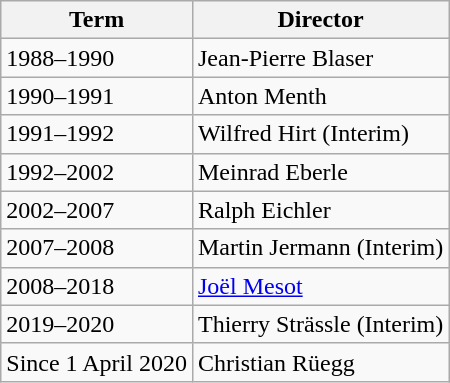<table class="wikitable float-right">
<tr>
<th>Term</th>
<th>Director</th>
</tr>
<tr>
<td>1988–1990</td>
<td>Jean-Pierre Blaser</td>
</tr>
<tr>
<td>1990–1991</td>
<td>Anton Menth</td>
</tr>
<tr>
<td>1991–1992</td>
<td>Wilfred Hirt (Interim)</td>
</tr>
<tr>
<td>1992–2002</td>
<td>Meinrad Eberle</td>
</tr>
<tr>
<td>2002–2007</td>
<td>Ralph Eichler</td>
</tr>
<tr>
<td>2007–2008</td>
<td>Martin Jermann (Interim)</td>
</tr>
<tr>
<td>2008–2018</td>
<td><a href='#'>Joël Mesot</a></td>
</tr>
<tr>
<td>2019–2020</td>
<td>Thierry Strässle (Interim)</td>
</tr>
<tr>
<td>Since 1 April 2020</td>
<td>Christian Rüegg</td>
</tr>
</table>
